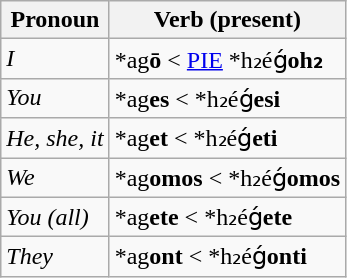<table class="wikitable">
<tr>
<th>Pronoun</th>
<th>Verb (present)</th>
</tr>
<tr>
<td><em>I</em></td>
<td>*ag<strong>ō</strong> < <a href='#'>PIE</a> *h₂éǵ<strong>oh₂</strong></td>
</tr>
<tr>
<td><em>You</em></td>
<td>*ag<strong>es</strong> < *h₂éǵ<strong>esi</strong></td>
</tr>
<tr>
<td><em>He, she, it</em></td>
<td>*ag<strong>et</strong> < *h₂éǵ<strong>eti</strong></td>
</tr>
<tr>
<td><em>We</em></td>
<td>*ag<strong>omos</strong> < *h₂éǵ<strong>omos</strong></td>
</tr>
<tr>
<td><em>You (all)</em></td>
<td>*ag<strong>ete</strong> < *h₂éǵ<strong>ete</strong></td>
</tr>
<tr>
<td><em>They</em></td>
<td>*ag<strong>ont</strong> < *h₂éǵ<strong>onti</strong></td>
</tr>
</table>
